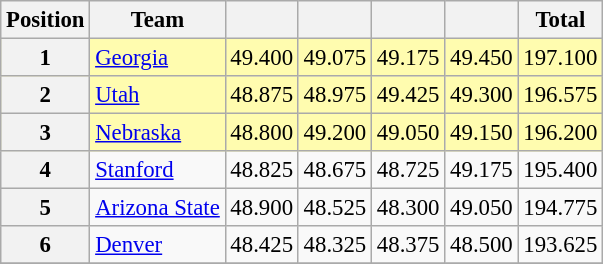<table class="wikitable sortable" style="text-align:center; font-size:95%">
<tr>
<th scope=col>Position</th>
<th scope=col>Team</th>
<th scope=col></th>
<th scope=col></th>
<th scope=col></th>
<th scope=col></th>
<th scope=col>Total</th>
</tr>
<tr bgcolor=fffcaf>
<th scope=row>1</th>
<td align=left><a href='#'>Georgia</a></td>
<td>49.400</td>
<td>49.075</td>
<td>49.175</td>
<td>49.450</td>
<td>197.100</td>
</tr>
<tr bgcolor=fffcaf>
<th scope=row>2</th>
<td align=left><a href='#'>Utah</a></td>
<td>48.875</td>
<td>48.975</td>
<td>49.425</td>
<td>49.300</td>
<td>196.575</td>
</tr>
<tr bgcolor=fffcaf>
<th scope=row>3</th>
<td align=left><a href='#'>Nebraska</a></td>
<td>48.800</td>
<td>49.200</td>
<td>49.050</td>
<td>49.150</td>
<td>196.200</td>
</tr>
<tr>
<th scope=row>4</th>
<td align=left><a href='#'>Stanford</a></td>
<td>48.825</td>
<td>48.675</td>
<td>48.725</td>
<td>49.175</td>
<td>195.400</td>
</tr>
<tr>
<th scope=row>5</th>
<td align=left><a href='#'>Arizona State</a></td>
<td>48.900</td>
<td>48.525</td>
<td>48.300</td>
<td>49.050</td>
<td>194.775</td>
</tr>
<tr>
<th scope=row>6</th>
<td align=left><a href='#'>Denver</a></td>
<td>48.425</td>
<td>48.325</td>
<td>48.375</td>
<td>48.500</td>
<td>193.625</td>
</tr>
<tr>
</tr>
</table>
